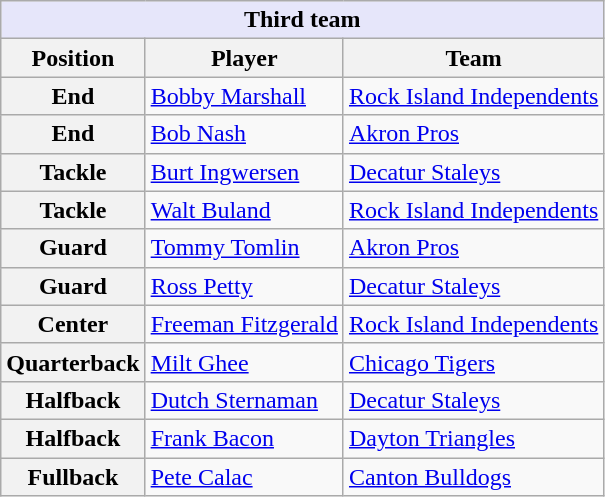<table class="wikitable">
<tr>
<th colspan=3 style="background:#e6e6fa">Third team</th>
</tr>
<tr>
<th>Position</th>
<th>Player</th>
<th>Team</th>
</tr>
<tr>
<th>End</th>
<td><a href='#'>Bobby Marshall</a></td>
<td><a href='#'>Rock Island Independents</a></td>
</tr>
<tr>
<th>End</th>
<td><a href='#'>Bob Nash</a></td>
<td><a href='#'>Akron Pros</a></td>
</tr>
<tr>
<th>Tackle</th>
<td><a href='#'>Burt Ingwersen</a></td>
<td><a href='#'>Decatur Staleys</a></td>
</tr>
<tr>
<th>Tackle</th>
<td><a href='#'>Walt Buland</a></td>
<td><a href='#'>Rock Island Independents</a></td>
</tr>
<tr>
<th>Guard</th>
<td><a href='#'>Tommy Tomlin</a></td>
<td><a href='#'>Akron Pros</a></td>
</tr>
<tr>
<th>Guard</th>
<td><a href='#'>Ross Petty</a></td>
<td><a href='#'>Decatur Staleys</a></td>
</tr>
<tr>
<th>Center</th>
<td><a href='#'>Freeman Fitzgerald</a></td>
<td><a href='#'>Rock Island Independents</a></td>
</tr>
<tr>
<th>Quarterback</th>
<td><a href='#'>Milt Ghee</a></td>
<td><a href='#'>Chicago Tigers</a></td>
</tr>
<tr>
<th>Halfback</th>
<td><a href='#'>Dutch Sternaman</a></td>
<td><a href='#'>Decatur Staleys</a></td>
</tr>
<tr>
<th>Halfback</th>
<td><a href='#'>Frank Bacon</a></td>
<td><a href='#'>Dayton Triangles</a></td>
</tr>
<tr>
<th>Fullback</th>
<td><a href='#'>Pete Calac</a></td>
<td><a href='#'>Canton Bulldogs</a></td>
</tr>
</table>
